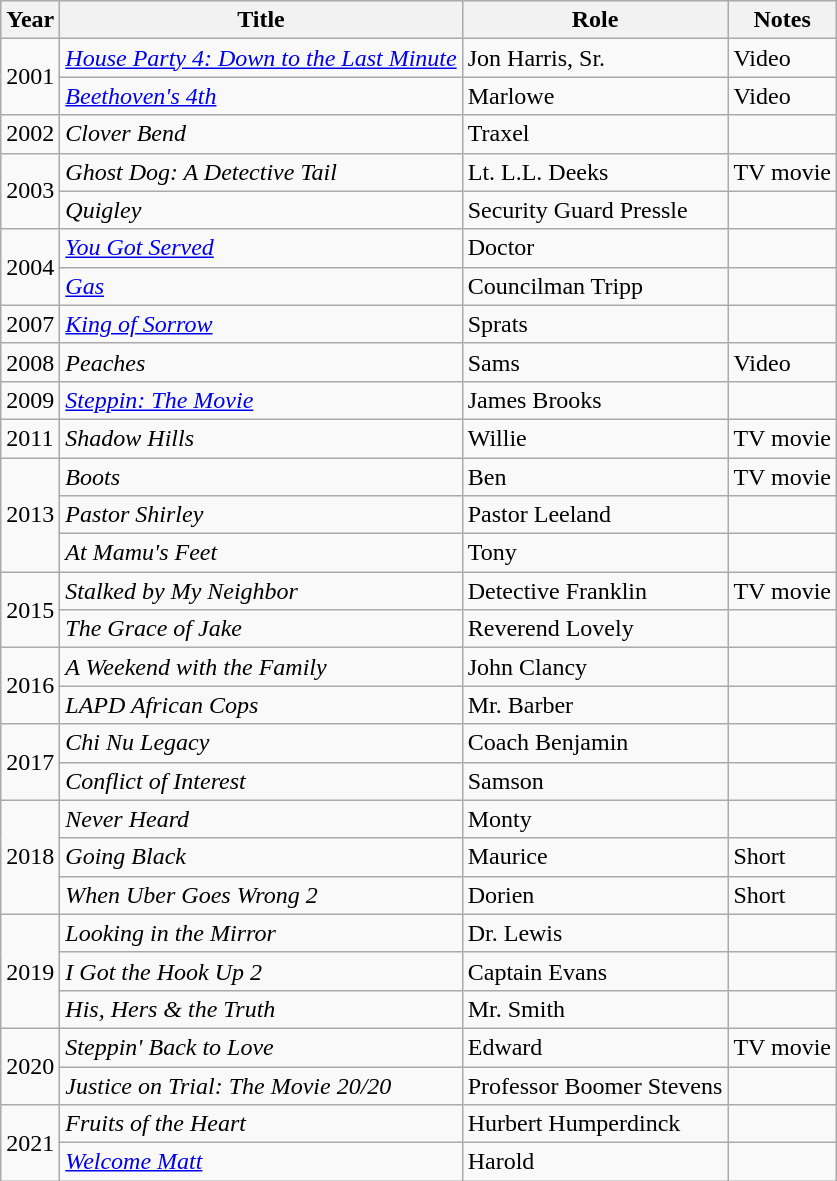<table class="wikitable sortable">
<tr>
<th>Year</th>
<th>Title</th>
<th>Role</th>
<th>Notes</th>
</tr>
<tr>
<td rowspan=2>2001</td>
<td><em><a href='#'>House Party 4: Down to the Last Minute</a></em></td>
<td>Jon Harris, Sr.</td>
<td>Video</td>
</tr>
<tr>
<td><em><a href='#'>Beethoven's 4th</a></em></td>
<td>Marlowe</td>
<td>Video</td>
</tr>
<tr>
<td>2002</td>
<td><em>Clover Bend</em></td>
<td>Traxel</td>
<td></td>
</tr>
<tr>
<td rowspan=2>2003</td>
<td><em>Ghost Dog: A Detective Tail</em></td>
<td>Lt. L.L. Deeks</td>
<td>TV movie</td>
</tr>
<tr>
<td><em>Quigley</em></td>
<td>Security Guard Pressle</td>
<td></td>
</tr>
<tr>
<td rowspan=2>2004</td>
<td><em><a href='#'>You Got Served</a></em></td>
<td>Doctor</td>
<td></td>
</tr>
<tr>
<td><em><a href='#'>Gas</a></em></td>
<td>Councilman Tripp</td>
<td></td>
</tr>
<tr>
<td>2007</td>
<td><em><a href='#'>King of Sorrow</a></em></td>
<td>Sprats</td>
<td></td>
</tr>
<tr>
<td>2008</td>
<td><em>Peaches</em></td>
<td>Sams</td>
<td>Video</td>
</tr>
<tr>
<td>2009</td>
<td><em><a href='#'>Steppin: The Movie</a></em></td>
<td>James Brooks</td>
<td></td>
</tr>
<tr>
<td>2011</td>
<td><em>Shadow Hills</em></td>
<td>Willie</td>
<td>TV movie</td>
</tr>
<tr>
<td rowspan=3>2013</td>
<td><em>Boots</em></td>
<td>Ben</td>
<td>TV movie</td>
</tr>
<tr>
<td><em>Pastor Shirley</em></td>
<td>Pastor Leeland</td>
<td></td>
</tr>
<tr>
<td><em>At Mamu's Feet</em></td>
<td>Tony</td>
<td></td>
</tr>
<tr>
<td rowspan=2>2015</td>
<td><em>Stalked by My Neighbor</em></td>
<td>Detective Franklin</td>
<td>TV movie</td>
</tr>
<tr>
<td><em>The Grace of Jake</em></td>
<td>Reverend Lovely</td>
<td></td>
</tr>
<tr>
<td rowspan=2>2016</td>
<td><em>A Weekend with the Family</em></td>
<td>John Clancy</td>
<td></td>
</tr>
<tr>
<td><em>LAPD African Cops</em></td>
<td>Mr. Barber</td>
<td></td>
</tr>
<tr>
<td rowspan=2>2017</td>
<td><em>Chi Nu Legacy</em></td>
<td>Coach Benjamin</td>
<td></td>
</tr>
<tr>
<td><em>Conflict of Interest</em></td>
<td>Samson</td>
<td></td>
</tr>
<tr>
<td rowspan=3>2018</td>
<td><em>Never Heard</em></td>
<td>Monty</td>
<td></td>
</tr>
<tr>
<td><em>Going Black</em></td>
<td>Maurice</td>
<td>Short</td>
</tr>
<tr>
<td><em>When Uber Goes Wrong 2</em></td>
<td>Dorien</td>
<td>Short</td>
</tr>
<tr>
<td rowspan=3>2019</td>
<td><em>Looking in the Mirror</em></td>
<td>Dr. Lewis</td>
<td></td>
</tr>
<tr>
<td><em>I Got the Hook Up 2</em></td>
<td>Captain Evans</td>
<td></td>
</tr>
<tr>
<td><em>His, Hers & the Truth</em></td>
<td>Mr. Smith</td>
<td></td>
</tr>
<tr>
<td rowspan=2>2020</td>
<td><em>Steppin' Back to Love</em></td>
<td>Edward</td>
<td>TV movie</td>
</tr>
<tr>
<td><em>Justice on Trial: The Movie 20/20</em></td>
<td>Professor Boomer Stevens</td>
<td></td>
</tr>
<tr>
<td rowspan=2>2021</td>
<td><em>Fruits of the Heart</em></td>
<td>Hurbert Humperdinck</td>
<td></td>
</tr>
<tr>
<td><em><a href='#'>Welcome Matt</a></em></td>
<td>Harold</td>
<td></td>
</tr>
</table>
